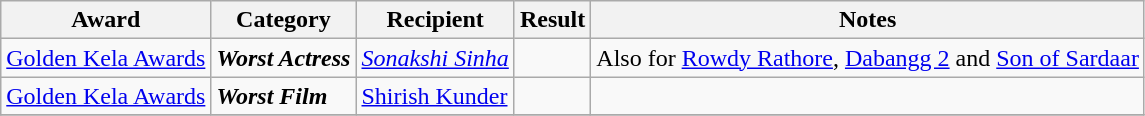<table class=wikitable>
<tr>
<th scope="col">Award</th>
<th scope="col">Category</th>
<th scope="col">Recipient</th>
<th scope="col">Result</th>
<th scope="col">Notes</th>
</tr>
<tr>
<td><a href='#'>Golden Kela Awards</a></td>
<td><strong><em>Worst Actress</em></strong></td>
<td><em><a href='#'>Sonakshi Sinha</a></em></td>
<td></td>
<td>Also for <a href='#'>Rowdy Rathore</a>, <a href='#'>Dabangg 2</a> and <a href='#'>Son of Sardaar</a></td>
</tr>
<tr>
<td><a href='#'>Golden Kela Awards</a></td>
<td><strong><em>Worst Film</em></strong></td>
<td><a href='#'>Shirish Kunder</a></td>
<td></td>
<td></td>
</tr>
<tr>
</tr>
</table>
